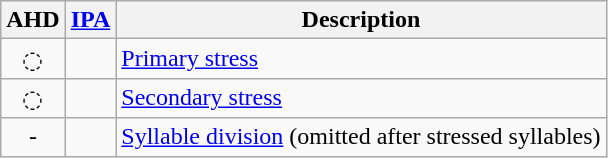<table class="wikitable" style="text-align:center">
<tr>
<th>AHD</th>
<th><a href='#'>IPA</a></th>
<th>Description</th>
</tr>
<tr>
<td>◌<em><strong></td>
<td></td>
<td style="text-align:left"><a href='#'>Primary stress</a></td>
</tr>
<tr>
<td>◌</td>
<td></td>
<td style="text-align:left"><a href='#'>Secondary stress</a></td>
</tr>
<tr>
<td>-</td>
<td></td>
<td style="text-align:left"><a href='#'>Syllable division</a> (omitted after stressed syllables)</td>
</tr>
</table>
